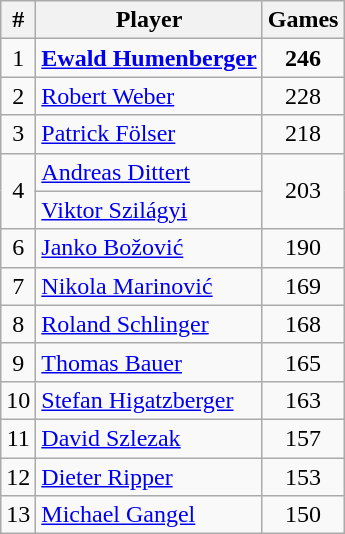<table class="wikitable sortable" style="text-align: center;">
<tr>
<th>#</th>
<th>Player</th>
<th>Games</th>
</tr>
<tr>
<td>1</td>
<td align=left><strong><a href='#'>Ewald Humenberger</a></strong></td>
<td><strong>246</strong></td>
</tr>
<tr>
<td>2</td>
<td align=left><a href='#'>Robert Weber</a></td>
<td>228</td>
</tr>
<tr>
<td>3</td>
<td align=left><a href='#'>Patrick Fölser</a></td>
<td>218</td>
</tr>
<tr>
<td rowspan="2">4</td>
<td align=left><a href='#'>Andreas Dittert</a></td>
<td rowspan="2">203</td>
</tr>
<tr>
<td align=left><a href='#'>Viktor Szilágyi</a></td>
</tr>
<tr>
<td>6</td>
<td align=left><a href='#'>Janko Božović</a></td>
<td>190</td>
</tr>
<tr>
<td>7</td>
<td align=left><a href='#'>Nikola Marinović</a></td>
<td>169</td>
</tr>
<tr>
<td>8</td>
<td align=left><a href='#'>Roland Schlinger</a></td>
<td>168</td>
</tr>
<tr>
<td>9</td>
<td align=left><a href='#'>Thomas Bauer</a></td>
<td>165</td>
</tr>
<tr>
<td>10</td>
<td align=left><a href='#'>Stefan Higatzberger</a></td>
<td>163</td>
</tr>
<tr>
<td>11</td>
<td align=left><a href='#'>David Szlezak</a></td>
<td>157</td>
</tr>
<tr>
<td>12</td>
<td align=left><a href='#'>Dieter Ripper</a></td>
<td>153</td>
</tr>
<tr>
<td>13</td>
<td align=left><a href='#'>Michael Gangel</a></td>
<td>150</td>
</tr>
</table>
